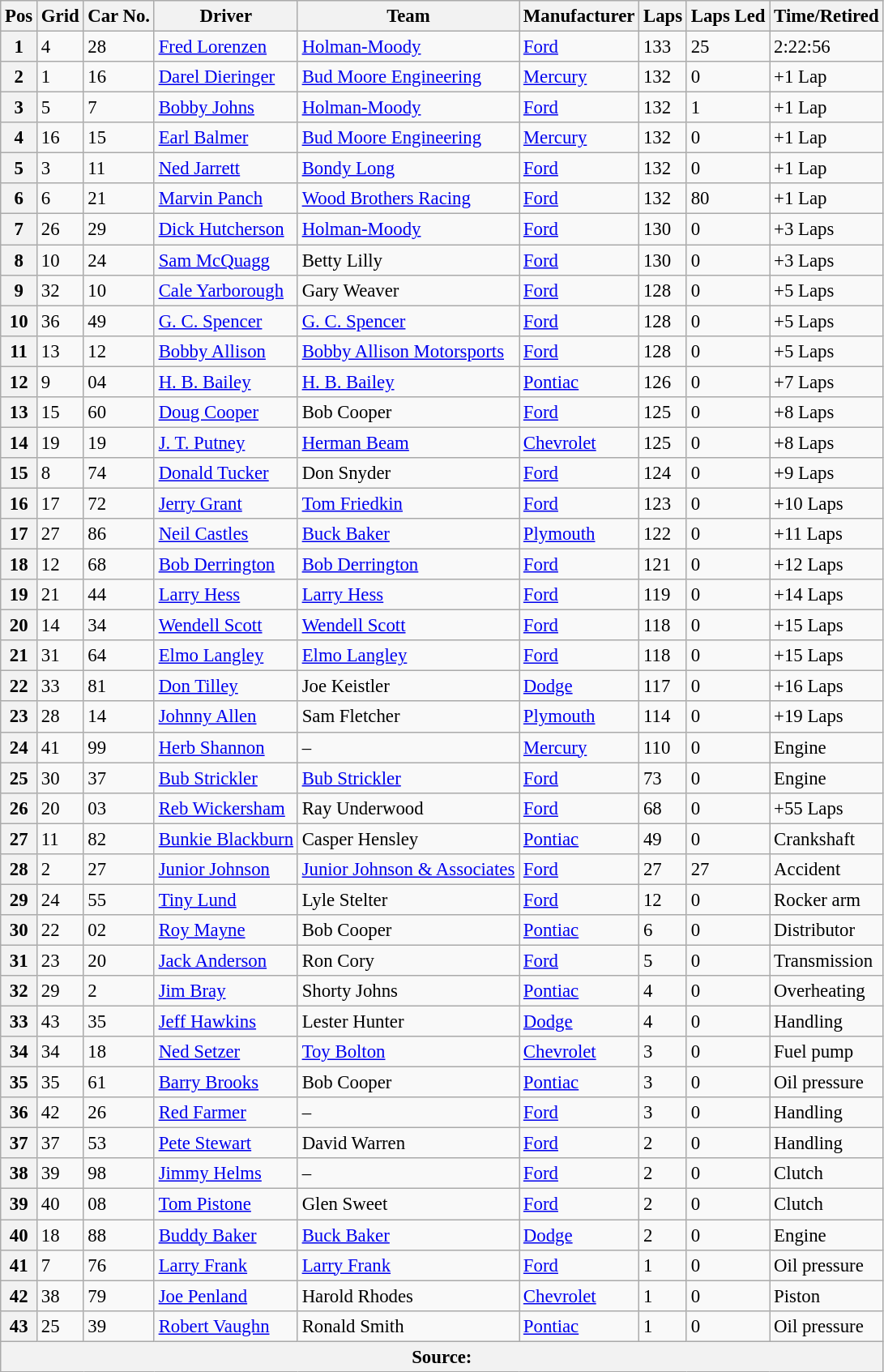<table class="sortable wikitable" style="font-size:95%">
<tr>
<th>Pos</th>
<th>Grid</th>
<th>Car No.</th>
<th>Driver</th>
<th>Team</th>
<th>Manufacturer</th>
<th>Laps</th>
<th>Laps Led</th>
<th>Time/Retired</th>
</tr>
<tr>
<th>1</th>
<td>4</td>
<td>28</td>
<td><a href='#'>Fred Lorenzen</a></td>
<td><a href='#'>Holman-Moody</a></td>
<td><a href='#'>Ford</a></td>
<td>133</td>
<td>25</td>
<td>2:22:56</td>
</tr>
<tr>
<th>2</th>
<td>1</td>
<td>16</td>
<td><a href='#'>Darel Dieringer</a></td>
<td><a href='#'>Bud Moore Engineering</a></td>
<td><a href='#'>Mercury</a></td>
<td>132</td>
<td>0</td>
<td>+1 Lap</td>
</tr>
<tr>
<th>3</th>
<td>5</td>
<td>7</td>
<td><a href='#'>Bobby Johns</a></td>
<td><a href='#'>Holman-Moody</a></td>
<td><a href='#'>Ford</a></td>
<td>132</td>
<td>1</td>
<td>+1 Lap</td>
</tr>
<tr>
<th>4</th>
<td>16</td>
<td>15</td>
<td><a href='#'>Earl Balmer</a></td>
<td><a href='#'>Bud Moore Engineering</a></td>
<td><a href='#'>Mercury</a></td>
<td>132</td>
<td>0</td>
<td>+1 Lap</td>
</tr>
<tr>
<th>5</th>
<td>3</td>
<td>11</td>
<td><a href='#'>Ned Jarrett</a></td>
<td><a href='#'>Bondy Long</a></td>
<td><a href='#'>Ford</a></td>
<td>132</td>
<td>0</td>
<td>+1 Lap</td>
</tr>
<tr>
<th>6</th>
<td>6</td>
<td>21</td>
<td><a href='#'>Marvin Panch</a></td>
<td><a href='#'>Wood Brothers Racing</a></td>
<td><a href='#'>Ford</a></td>
<td>132</td>
<td>80</td>
<td>+1 Lap</td>
</tr>
<tr>
<th>7</th>
<td>26</td>
<td>29</td>
<td><a href='#'>Dick Hutcherson</a></td>
<td><a href='#'>Holman-Moody</a></td>
<td><a href='#'>Ford</a></td>
<td>130</td>
<td>0</td>
<td>+3 Laps</td>
</tr>
<tr>
<th>8</th>
<td>10</td>
<td>24</td>
<td><a href='#'>Sam McQuagg</a></td>
<td>Betty Lilly</td>
<td><a href='#'>Ford</a></td>
<td>130</td>
<td>0</td>
<td>+3 Laps</td>
</tr>
<tr>
<th>9</th>
<td>32</td>
<td>10</td>
<td><a href='#'>Cale Yarborough</a></td>
<td>Gary Weaver</td>
<td><a href='#'>Ford</a></td>
<td>128</td>
<td>0</td>
<td>+5 Laps</td>
</tr>
<tr>
<th>10</th>
<td>36</td>
<td>49</td>
<td><a href='#'>G. C. Spencer</a></td>
<td><a href='#'>G. C. Spencer</a></td>
<td><a href='#'>Ford</a></td>
<td>128</td>
<td>0</td>
<td>+5 Laps</td>
</tr>
<tr>
<th>11</th>
<td>13</td>
<td>12</td>
<td><a href='#'>Bobby Allison</a></td>
<td><a href='#'>Bobby Allison Motorsports</a></td>
<td><a href='#'>Ford</a></td>
<td>128</td>
<td>0</td>
<td>+5 Laps</td>
</tr>
<tr>
<th>12</th>
<td>9</td>
<td>04</td>
<td><a href='#'>H. B. Bailey</a></td>
<td><a href='#'>H. B. Bailey</a></td>
<td><a href='#'>Pontiac</a></td>
<td>126</td>
<td>0</td>
<td>+7 Laps</td>
</tr>
<tr>
<th>13</th>
<td>15</td>
<td>60</td>
<td><a href='#'>Doug Cooper</a></td>
<td>Bob Cooper</td>
<td><a href='#'>Ford</a></td>
<td>125</td>
<td>0</td>
<td>+8 Laps</td>
</tr>
<tr>
<th>14</th>
<td>19</td>
<td>19</td>
<td><a href='#'>J. T. Putney</a></td>
<td><a href='#'>Herman Beam</a></td>
<td><a href='#'>Chevrolet</a></td>
<td>125</td>
<td>0</td>
<td>+8 Laps</td>
</tr>
<tr>
<th>15</th>
<td>8</td>
<td>74</td>
<td><a href='#'>Donald Tucker</a></td>
<td>Don Snyder</td>
<td><a href='#'>Ford</a></td>
<td>124</td>
<td>0</td>
<td>+9 Laps</td>
</tr>
<tr>
<th>16</th>
<td>17</td>
<td>72</td>
<td><a href='#'>Jerry Grant</a></td>
<td><a href='#'>Tom Friedkin</a></td>
<td><a href='#'>Ford</a></td>
<td>123</td>
<td>0</td>
<td>+10 Laps</td>
</tr>
<tr>
<th>17</th>
<td>27</td>
<td>86</td>
<td><a href='#'>Neil Castles</a></td>
<td><a href='#'>Buck Baker</a></td>
<td><a href='#'>Plymouth</a></td>
<td>122</td>
<td>0</td>
<td>+11 Laps</td>
</tr>
<tr>
<th>18</th>
<td>12</td>
<td>68</td>
<td><a href='#'>Bob Derrington</a></td>
<td><a href='#'>Bob Derrington</a></td>
<td><a href='#'>Ford</a></td>
<td>121</td>
<td>0</td>
<td>+12 Laps</td>
</tr>
<tr>
<th>19</th>
<td>21</td>
<td>44</td>
<td><a href='#'>Larry Hess</a></td>
<td><a href='#'>Larry Hess</a></td>
<td><a href='#'>Ford</a></td>
<td>119</td>
<td>0</td>
<td>+14 Laps</td>
</tr>
<tr>
<th>20</th>
<td>14</td>
<td>34</td>
<td><a href='#'>Wendell Scott</a></td>
<td><a href='#'>Wendell Scott</a></td>
<td><a href='#'>Ford</a></td>
<td>118</td>
<td>0</td>
<td>+15 Laps</td>
</tr>
<tr>
<th>21</th>
<td>31</td>
<td>64</td>
<td><a href='#'>Elmo Langley</a></td>
<td><a href='#'>Elmo Langley</a></td>
<td><a href='#'>Ford</a></td>
<td>118</td>
<td>0</td>
<td>+15 Laps</td>
</tr>
<tr>
<th>22</th>
<td>33</td>
<td>81</td>
<td><a href='#'>Don Tilley</a></td>
<td>Joe Keistler</td>
<td><a href='#'>Dodge</a></td>
<td>117</td>
<td>0</td>
<td>+16 Laps</td>
</tr>
<tr>
<th>23</th>
<td>28</td>
<td>14</td>
<td><a href='#'>Johnny Allen</a></td>
<td>Sam Fletcher</td>
<td><a href='#'>Plymouth</a></td>
<td>114</td>
<td>0</td>
<td>+19 Laps</td>
</tr>
<tr>
<th>24</th>
<td>41</td>
<td>99</td>
<td><a href='#'>Herb Shannon</a></td>
<td>–</td>
<td><a href='#'>Mercury</a></td>
<td>110</td>
<td>0</td>
<td>Engine</td>
</tr>
<tr>
<th>25</th>
<td>30</td>
<td>37</td>
<td><a href='#'>Bub Strickler</a></td>
<td><a href='#'>Bub Strickler</a></td>
<td><a href='#'>Ford</a></td>
<td>73</td>
<td>0</td>
<td>Engine</td>
</tr>
<tr>
<th>26</th>
<td>20</td>
<td>03</td>
<td><a href='#'>Reb Wickersham</a></td>
<td>Ray Underwood</td>
<td><a href='#'>Ford</a></td>
<td>68</td>
<td>0</td>
<td>+55 Laps</td>
</tr>
<tr>
<th>27</th>
<td>11</td>
<td>82</td>
<td><a href='#'>Bunkie Blackburn</a></td>
<td>Casper Hensley</td>
<td><a href='#'>Pontiac</a></td>
<td>49</td>
<td>0</td>
<td>Crankshaft</td>
</tr>
<tr>
<th>28</th>
<td>2</td>
<td>27</td>
<td><a href='#'>Junior Johnson</a></td>
<td><a href='#'>Junior Johnson & Associates</a></td>
<td><a href='#'>Ford</a></td>
<td>27</td>
<td>27</td>
<td>Accident</td>
</tr>
<tr>
<th>29</th>
<td>24</td>
<td>55</td>
<td><a href='#'>Tiny Lund</a></td>
<td>Lyle Stelter</td>
<td><a href='#'>Ford</a></td>
<td>12</td>
<td>0</td>
<td>Rocker arm</td>
</tr>
<tr>
<th>30</th>
<td>22</td>
<td>02</td>
<td><a href='#'>Roy Mayne</a></td>
<td>Bob Cooper</td>
<td><a href='#'>Pontiac</a></td>
<td>6</td>
<td>0</td>
<td>Distributor</td>
</tr>
<tr>
<th>31</th>
<td>23</td>
<td>20</td>
<td><a href='#'>Jack Anderson</a></td>
<td>Ron Cory</td>
<td><a href='#'>Ford</a></td>
<td>5</td>
<td>0</td>
<td>Transmission</td>
</tr>
<tr>
<th>32</th>
<td>29</td>
<td>2</td>
<td><a href='#'>Jim Bray</a></td>
<td>Shorty Johns</td>
<td><a href='#'>Pontiac</a></td>
<td>4</td>
<td>0</td>
<td>Overheating</td>
</tr>
<tr>
<th>33</th>
<td>43</td>
<td>35</td>
<td><a href='#'>Jeff Hawkins</a></td>
<td>Lester Hunter</td>
<td><a href='#'>Dodge</a></td>
<td>4</td>
<td>0</td>
<td>Handling</td>
</tr>
<tr>
<th>34</th>
<td>34</td>
<td>18</td>
<td><a href='#'>Ned Setzer</a></td>
<td><a href='#'>Toy Bolton</a></td>
<td><a href='#'>Chevrolet</a></td>
<td>3</td>
<td>0</td>
<td>Fuel pump</td>
</tr>
<tr>
<th>35</th>
<td>35</td>
<td>61</td>
<td><a href='#'>Barry Brooks</a></td>
<td>Bob Cooper</td>
<td><a href='#'>Pontiac</a></td>
<td>3</td>
<td>0</td>
<td>Oil pressure</td>
</tr>
<tr>
<th>36</th>
<td>42</td>
<td>26</td>
<td><a href='#'>Red Farmer</a></td>
<td>–</td>
<td><a href='#'>Ford</a></td>
<td>3</td>
<td>0</td>
<td>Handling</td>
</tr>
<tr>
<th>37</th>
<td>37</td>
<td>53</td>
<td><a href='#'>Pete Stewart</a></td>
<td>David Warren</td>
<td><a href='#'>Ford</a></td>
<td>2</td>
<td>0</td>
<td>Handling</td>
</tr>
<tr>
<th>38</th>
<td>39</td>
<td>98</td>
<td><a href='#'>Jimmy Helms</a></td>
<td>–</td>
<td><a href='#'>Ford</a></td>
<td>2</td>
<td>0</td>
<td>Clutch</td>
</tr>
<tr>
<th>39</th>
<td>40</td>
<td>08</td>
<td><a href='#'>Tom Pistone</a></td>
<td>Glen Sweet</td>
<td><a href='#'>Ford</a></td>
<td>2</td>
<td>0</td>
<td>Clutch</td>
</tr>
<tr>
<th>40</th>
<td>18</td>
<td>88</td>
<td><a href='#'>Buddy Baker</a></td>
<td><a href='#'>Buck Baker</a></td>
<td><a href='#'>Dodge</a></td>
<td>2</td>
<td>0</td>
<td>Engine</td>
</tr>
<tr>
<th>41</th>
<td>7</td>
<td>76</td>
<td><a href='#'>Larry Frank</a></td>
<td><a href='#'>Larry Frank</a></td>
<td><a href='#'>Ford</a></td>
<td>1</td>
<td>0</td>
<td>Oil pressure</td>
</tr>
<tr>
<th>42</th>
<td>38</td>
<td>79</td>
<td><a href='#'>Joe Penland</a></td>
<td>Harold Rhodes</td>
<td><a href='#'>Chevrolet</a></td>
<td>1</td>
<td>0</td>
<td>Piston</td>
</tr>
<tr>
<th>43</th>
<td>25</td>
<td>39</td>
<td><a href='#'>Robert Vaughn</a></td>
<td>Ronald Smith</td>
<td><a href='#'>Pontiac</a></td>
<td>1</td>
<td>0</td>
<td>Oil pressure</td>
</tr>
<tr>
<th colspan=9>Source:</th>
</tr>
</table>
